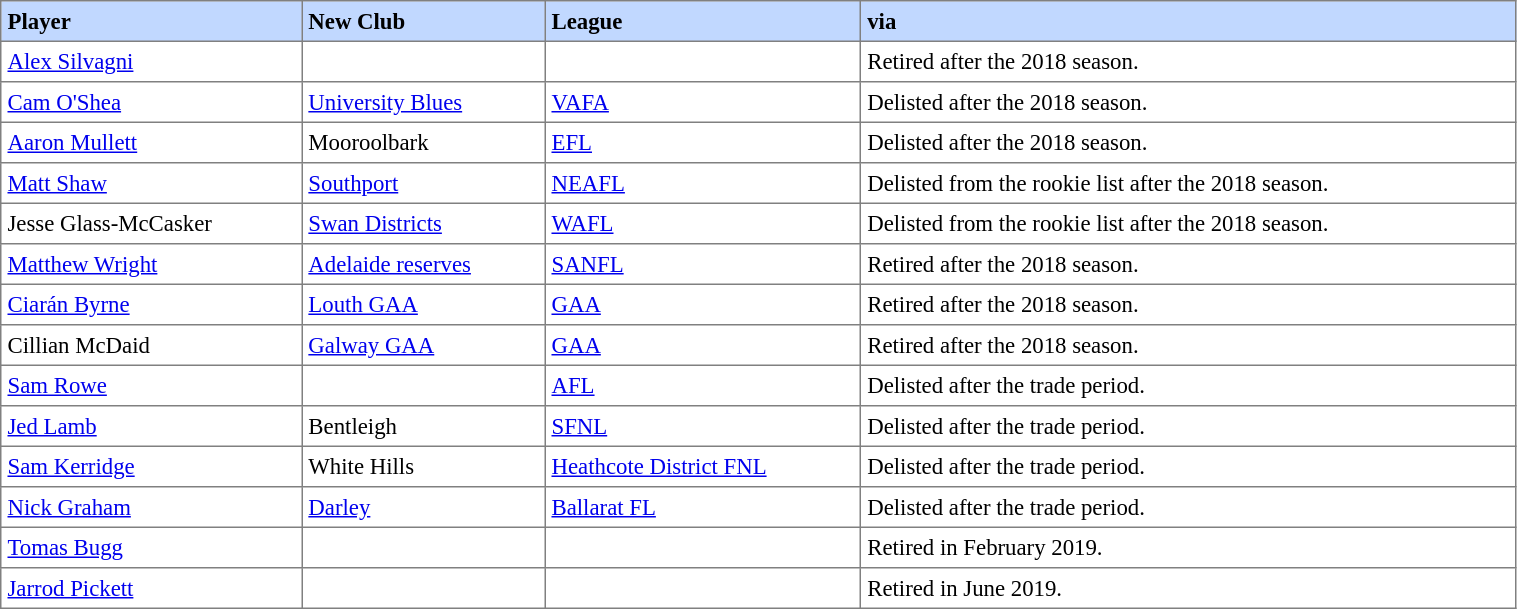<table border="1" cellpadding="4" cellspacing="0"  style="text-align:left; font-size:95%; border-collapse:collapse; width:80%;">
<tr style="background:#C1D8FF;">
<th>Player</th>
<th>New Club</th>
<th>League</th>
<th>via</th>
</tr>
<tr>
<td> <a href='#'>Alex Silvagni</a></td>
<td></td>
<td></td>
<td>Retired after the 2018 season.</td>
</tr>
<tr>
<td> <a href='#'>Cam O'Shea</a></td>
<td><a href='#'>University Blues</a></td>
<td><a href='#'>VAFA</a></td>
<td>Delisted after the 2018 season.</td>
</tr>
<tr>
<td> <a href='#'>Aaron Mullett</a></td>
<td>Mooroolbark</td>
<td><a href='#'>EFL</a></td>
<td>Delisted after the 2018 season.</td>
</tr>
<tr>
<td> <a href='#'>Matt Shaw</a></td>
<td><a href='#'>Southport</a></td>
<td><a href='#'>NEAFL</a></td>
<td>Delisted from the rookie list after the 2018 season.</td>
</tr>
<tr>
<td> Jesse Glass-McCasker</td>
<td><a href='#'>Swan Districts</a></td>
<td><a href='#'>WAFL</a></td>
<td>Delisted from the rookie list after the 2018 season.</td>
</tr>
<tr>
<td> <a href='#'>Matthew Wright</a></td>
<td><a href='#'>Adelaide reserves</a></td>
<td><a href='#'>SANFL</a></td>
<td>Retired after the 2018 season.</td>
</tr>
<tr>
<td> <a href='#'>Ciarán Byrne</a></td>
<td><a href='#'>Louth GAA</a></td>
<td><a href='#'>GAA</a></td>
<td>Retired after the 2018 season.</td>
</tr>
<tr>
<td> Cillian McDaid</td>
<td><a href='#'>Galway GAA</a></td>
<td><a href='#'>GAA</a></td>
<td>Retired after the 2018 season.</td>
</tr>
<tr>
<td> <a href='#'>Sam Rowe</a></td>
<td></td>
<td><a href='#'>AFL</a></td>
<td>Delisted after the trade period.</td>
</tr>
<tr>
<td> <a href='#'>Jed Lamb</a></td>
<td>Bentleigh</td>
<td><a href='#'>SFNL</a></td>
<td>Delisted after the trade period.</td>
</tr>
<tr>
<td> <a href='#'>Sam Kerridge</a></td>
<td>White Hills</td>
<td><a href='#'>Heathcote District FNL</a></td>
<td>Delisted after the trade period.</td>
</tr>
<tr>
<td> <a href='#'>Nick Graham</a></td>
<td><a href='#'>Darley</a></td>
<td><a href='#'>Ballarat FL</a></td>
<td>Delisted after the trade period.</td>
</tr>
<tr>
<td> <a href='#'>Tomas Bugg</a></td>
<td></td>
<td></td>
<td>Retired in February 2019.</td>
</tr>
<tr>
<td> <a href='#'>Jarrod Pickett</a></td>
<td></td>
<td></td>
<td>Retired in June 2019.</td>
</tr>
</table>
